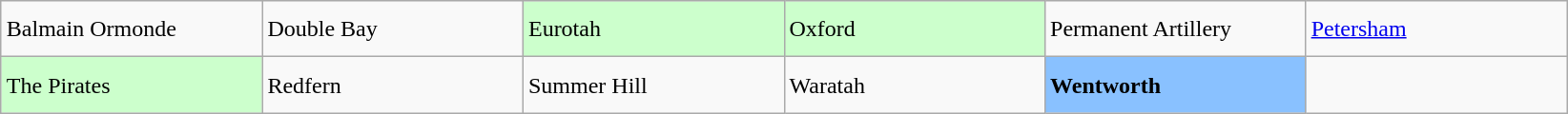<table class="wikitable" style="margin:auto; text-valign:center; text-align:left;">
<tr style="line-height:200%">
<td width="175">Balmain Ormonde</td>
<td width="175">Double Bay</td>
<td width="175" style="background: #ccffcc;">Eurotah</td>
<td width="175" style="background: #ccffcc;"> Oxford</td>
<td width="175">Permanent Artillery</td>
<td width="175"> <a href='#'>Petersham</a></td>
</tr>
<tr style="line-height:200%">
<td style="background: #ccffcc;"> The Pirates</td>
<td>Redfern</td>
<td>Summer Hill</td>
<td>Waratah</td>
<td style="background: #89c1ff;"><strong>Wentworth</strong></td>
<td></td>
</tr>
</table>
